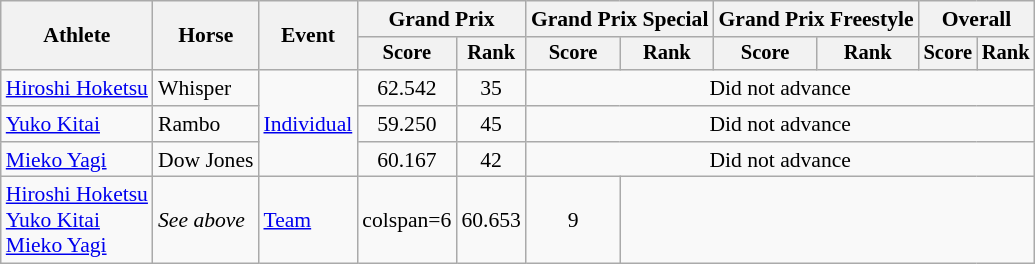<table class=wikitable style="font-size:90%">
<tr>
<th rowspan="2">Athlete</th>
<th rowspan="2">Horse</th>
<th rowspan="2">Event</th>
<th colspan="2">Grand Prix</th>
<th colspan="2">Grand Prix Special</th>
<th colspan="2">Grand Prix Freestyle</th>
<th colspan="2">Overall</th>
</tr>
<tr style="font-size:95%">
<th>Score</th>
<th>Rank</th>
<th>Score</th>
<th>Rank</th>
<th>Score</th>
<th>Rank</th>
<th>Score</th>
<th>Rank</th>
</tr>
<tr align=center>
<td align=left><a href='#'>Hiroshi Hoketsu</a></td>
<td align=left>Whisper</td>
<td align=left rowspan=3><a href='#'>Individual</a></td>
<td>62.542</td>
<td>35</td>
<td colspan=6>Did not advance</td>
</tr>
<tr align=center>
<td align=left><a href='#'>Yuko Kitai</a></td>
<td align=left>Rambo</td>
<td>59.250</td>
<td>45</td>
<td colspan=6>Did not advance</td>
</tr>
<tr align=center>
<td align=left><a href='#'>Mieko Yagi</a></td>
<td align=left>Dow Jones</td>
<td>60.167</td>
<td>42</td>
<td colspan=6>Did not advance</td>
</tr>
<tr align=center>
<td align=left><a href='#'>Hiroshi Hoketsu</a><br><a href='#'>Yuko Kitai</a><br><a href='#'>Mieko Yagi</a></td>
<td align=left><em>See above</em></td>
<td align=left><a href='#'>Team</a></td>
<td>colspan=6 </td>
<td>60.653</td>
<td>9</td>
</tr>
</table>
